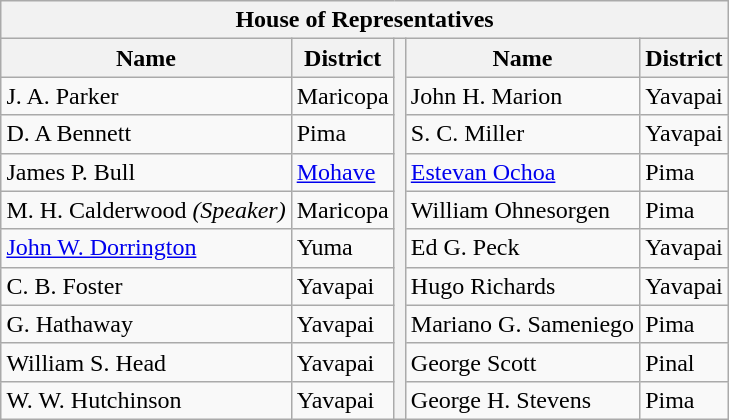<table class="wikitable" style="float: right">
<tr>
<th colspan="5">House of Representatives</th>
</tr>
<tr>
<th>Name</th>
<th>District</th>
<th rowspan="10"></th>
<th>Name</th>
<th>District</th>
</tr>
<tr>
<td>J. A. Parker</td>
<td>Maricopa</td>
<td>John H. Marion</td>
<td>Yavapai</td>
</tr>
<tr>
<td>D. A Bennett</td>
<td>Pima</td>
<td>S. C. Miller</td>
<td>Yavapai</td>
</tr>
<tr>
<td>James P. Bull</td>
<td><a href='#'>Mohave</a></td>
<td><a href='#'>Estevan Ochoa</a></td>
<td>Pima</td>
</tr>
<tr>
<td>M. H. Calderwood <em>(Speaker)</em></td>
<td>Maricopa</td>
<td>William Ohnesorgen</td>
<td>Pima</td>
</tr>
<tr>
<td><a href='#'>John W. Dorrington</a></td>
<td>Yuma</td>
<td>Ed G. Peck</td>
<td>Yavapai</td>
</tr>
<tr>
<td>C. B. Foster</td>
<td>Yavapai</td>
<td>Hugo Richards</td>
<td>Yavapai</td>
</tr>
<tr>
<td>G. Hathaway</td>
<td>Yavapai</td>
<td>Mariano G. Sameniego</td>
<td>Pima</td>
</tr>
<tr>
<td>William S. Head</td>
<td>Yavapai</td>
<td>George Scott</td>
<td>Pinal</td>
</tr>
<tr>
<td>W. W. Hutchinson</td>
<td>Yavapai</td>
<td>George H. Stevens</td>
<td>Pima</td>
</tr>
</table>
